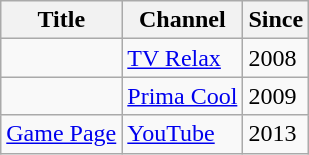<table class="wikitable">
<tr>
<th>Title</th>
<th>Channel</th>
<th>Since</th>
</tr>
<tr>
<td><em></em></td>
<td><a href='#'>TV Relax</a></td>
<td>2008</td>
</tr>
<tr>
<td><em></em></td>
<td><a href='#'>Prima Cool</a></td>
<td>2009</td>
</tr>
<tr>
<td><a href='#'>Game Page</a></td>
<td><a href='#'>YouTube</a></td>
<td>2013</td>
</tr>
</table>
